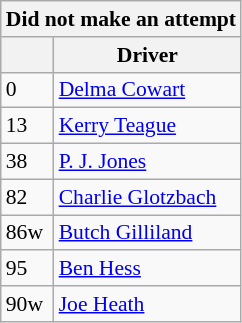<table class="wikitable" style="font-size: 90%;">
<tr>
<th colspan=4>Did not make an attempt</th>
</tr>
<tr>
<th></th>
<th>Driver</th>
</tr>
<tr>
<td>0</td>
<td><a href='#'>Delma Cowart</a></td>
</tr>
<tr>
<td>13</td>
<td><a href='#'>Kerry Teague</a></td>
</tr>
<tr>
<td>38</td>
<td><a href='#'>P. J. Jones</a></td>
</tr>
<tr>
<td>82</td>
<td><a href='#'>Charlie Glotzbach</a></td>
</tr>
<tr>
<td>86w</td>
<td><a href='#'>Butch Gilliland</a></td>
</tr>
<tr>
<td>95</td>
<td><a href='#'>Ben Hess</a></td>
</tr>
<tr>
<td>90w</td>
<td><a href='#'>Joe Heath</a></td>
</tr>
</table>
